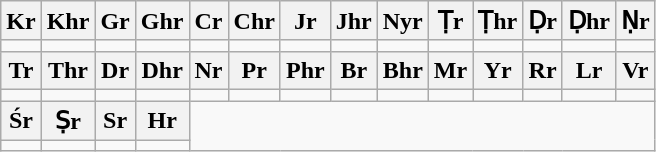<table class="wikitable">
<tr>
<th>Kr</th>
<th>Khr</th>
<th>Gr</th>
<th>Ghr</th>
<th>Cr</th>
<th>Chr</th>
<th>Jr</th>
<th>Jhr</th>
<th>Nyr</th>
<th>Ṭr</th>
<th>Ṭhr</th>
<th>Ḍr</th>
<th>Ḍhr</th>
<th>Ṇr</th>
</tr>
<tr>
<td></td>
<td></td>
<td></td>
<td></td>
<td></td>
<td></td>
<td></td>
<td></td>
<td></td>
<td></td>
<td></td>
<td></td>
<td></td>
<td></td>
</tr>
<tr>
<th>Tr</th>
<th>Thr</th>
<th>Dr</th>
<th>Dhr</th>
<th>Nr</th>
<th>Pr</th>
<th>Phr</th>
<th>Br</th>
<th>Bhr</th>
<th>Mr</th>
<th>Yr</th>
<th>Rr</th>
<th>Lr</th>
<th>Vr</th>
</tr>
<tr>
<td></td>
<td></td>
<td></td>
<td></td>
<td></td>
<td></td>
<td></td>
<td></td>
<td></td>
<td></td>
<td></td>
<td></td>
<td></td>
<td></td>
</tr>
<tr>
<th>Śr</th>
<th>Ṣr</th>
<th>Sr</th>
<th>Hr</th>
</tr>
<tr>
<td></td>
<td></td>
<td></td>
<td></td>
</tr>
</table>
